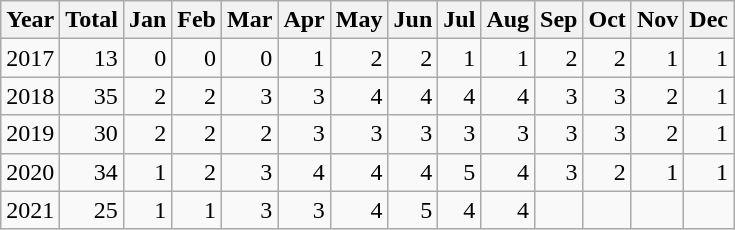<table class="wikitable" style="text-align:right;">
<tr>
<th>Year</th>
<th>Total</th>
<th>Jan</th>
<th>Feb</th>
<th>Mar</th>
<th>Apr</th>
<th>May</th>
<th>Jun</th>
<th>Jul</th>
<th>Aug</th>
<th>Sep</th>
<th>Oct</th>
<th>Nov</th>
<th>Dec</th>
</tr>
<tr align=right>
<td>2017</td>
<td>13</td>
<td>0</td>
<td>0</td>
<td>0</td>
<td>1</td>
<td>2</td>
<td>2</td>
<td>1</td>
<td>1</td>
<td>2</td>
<td>2</td>
<td>1</td>
<td>1</td>
</tr>
<tr align=right>
<td>2018</td>
<td>35</td>
<td>2</td>
<td>2</td>
<td>3</td>
<td>3</td>
<td>4</td>
<td>4</td>
<td>4</td>
<td>4</td>
<td>3</td>
<td>3</td>
<td>2</td>
<td>1</td>
</tr>
<tr align=right>
<td>2019</td>
<td>30</td>
<td>2</td>
<td>2</td>
<td>2</td>
<td>3</td>
<td>3</td>
<td>3</td>
<td>3</td>
<td>3</td>
<td>3</td>
<td>3</td>
<td>2</td>
<td>1</td>
</tr>
<tr align=right>
<td>2020</td>
<td>34</td>
<td>1</td>
<td>2</td>
<td>3</td>
<td>4</td>
<td>4</td>
<td>4</td>
<td>5</td>
<td>4</td>
<td>3</td>
<td>2</td>
<td>1</td>
<td>1</td>
</tr>
<tr align=right>
<td>2021</td>
<td>25</td>
<td>1</td>
<td>1</td>
<td>3</td>
<td>3</td>
<td>4</td>
<td>5</td>
<td>4</td>
<td>4</td>
<td></td>
<td></td>
<td></td>
</tr>
</table>
